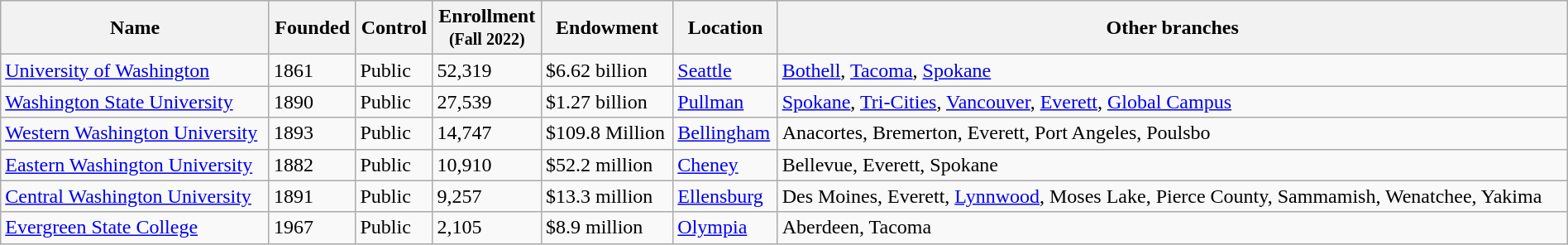<table class="wikitable sortable" style="width:100%">
<tr>
<th>Name</th>
<th>Founded</th>
<th>Control</th>
<th>Enrollment<br><small>(Fall 2022)</small></th>
<th>Endowment</th>
<th>Location</th>
<th>Other branches</th>
</tr>
<tr>
<td style="text-align:left;"><a href='#'>University of Washington</a></td>
<td>1861</td>
<td>Public</td>
<td>52,319</td>
<td>$6.62 billion</td>
<td><a href='#'>Seattle</a></td>
<td><a href='#'>Bothell</a>, <a href='#'>Tacoma</a>,  <a href='#'>Spokane</a></td>
</tr>
<tr>
<td style="text-align:left;"><a href='#'>Washington State University</a></td>
<td>1890</td>
<td>Public</td>
<td>27,539</td>
<td>$1.27 billion</td>
<td><a href='#'>Pullman</a></td>
<td><a href='#'>Spokane</a>, <a href='#'>Tri-Cities</a>, <a href='#'>Vancouver</a>, <a href='#'>Everett</a>, <a href='#'>Global Campus</a></td>
</tr>
<tr>
<td style="text-align:left;"><a href='#'>Western Washington University</a></td>
<td>1893</td>
<td>Public</td>
<td>14,747</td>
<td>$109.8 Million</td>
<td><a href='#'>Bellingham</a></td>
<td>Anacortes, Bremerton, Everett, Port Angeles, Poulsbo</td>
</tr>
<tr>
<td style="text-align:left;"><a href='#'>Eastern Washington University</a></td>
<td>1882</td>
<td>Public</td>
<td>10,910</td>
<td>$52.2 million</td>
<td><a href='#'>Cheney</a></td>
<td>Bellevue, Everett, Spokane</td>
</tr>
<tr>
<td style="text-align:left;"><a href='#'>Central Washington University</a></td>
<td>1891</td>
<td>Public</td>
<td>9,257</td>
<td>$13.3 million</td>
<td><a href='#'>Ellensburg</a></td>
<td>Des Moines, Everett, <a href='#'>Lynnwood</a>, Moses Lake, Pierce County, Sammamish, Wenatchee, Yakima</td>
</tr>
<tr>
<td style="text-align:left;"><a href='#'>Evergreen State College</a></td>
<td>1967</td>
<td>Public</td>
<td>2,105</td>
<td>$8.9 million</td>
<td><a href='#'>Olympia</a></td>
<td>Aberdeen, Tacoma</td>
</tr>
</table>
